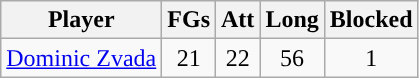<table class="wikitable sortable sortable" style="text-align: center">
<tr align=center>
<th>Player</th>
<th>FGs</th>
<th>Att</th>
<th>Long</th>
<th>Blocked</th>
</tr>
<tr>
<td><a href='#'>Dominic Zvada</a></td>
<td>21</td>
<td>22</td>
<td>56</td>
<td>1</td>
</tr>
</table>
